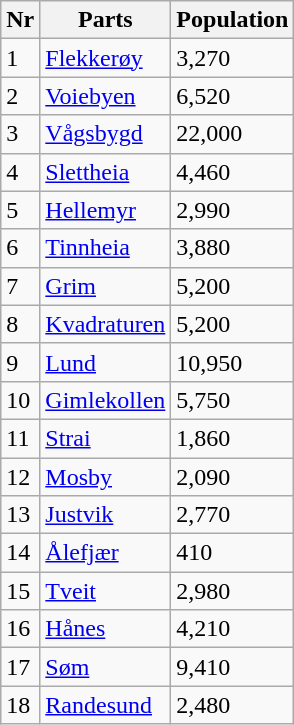<table class="wikitable floatleft sortable">
<tr>
<th>Nr</th>
<th>Parts</th>
<th>Population</th>
</tr>
<tr>
<td>1</td>
<td><a href='#'>Flekkerøy</a></td>
<td>3,270</td>
</tr>
<tr>
<td>2</td>
<td><a href='#'>Voiebyen</a></td>
<td>6,520</td>
</tr>
<tr>
<td>3</td>
<td><a href='#'>Vågsbygd</a></td>
<td>22,000</td>
</tr>
<tr>
<td>4</td>
<td><a href='#'>Slettheia</a></td>
<td>4,460</td>
</tr>
<tr>
<td>5</td>
<td><a href='#'>Hellemyr</a></td>
<td>2,990</td>
</tr>
<tr>
<td>6</td>
<td><a href='#'>Tinnheia</a></td>
<td>3,880</td>
</tr>
<tr>
<td>7</td>
<td><a href='#'>Grim</a></td>
<td>5,200</td>
</tr>
<tr>
<td>8</td>
<td><a href='#'>Kvadraturen</a></td>
<td>5,200</td>
</tr>
<tr>
<td>9</td>
<td><a href='#'>Lund</a></td>
<td>10,950</td>
</tr>
<tr>
<td>10</td>
<td><a href='#'>Gimlekollen</a></td>
<td>5,750</td>
</tr>
<tr>
<td>11</td>
<td><a href='#'>Strai</a></td>
<td>1,860</td>
</tr>
<tr>
<td>12</td>
<td><a href='#'>Mosby</a></td>
<td>2,090</td>
</tr>
<tr>
<td>13</td>
<td><a href='#'>Justvik</a></td>
<td>2,770</td>
</tr>
<tr>
<td>14</td>
<td><a href='#'>Ålefjær</a></td>
<td>410</td>
</tr>
<tr>
<td>15</td>
<td><a href='#'>Tveit</a></td>
<td>2,980</td>
</tr>
<tr>
<td>16</td>
<td><a href='#'>Hånes</a></td>
<td>4,210</td>
</tr>
<tr>
<td>17</td>
<td><a href='#'>Søm</a></td>
<td>9,410</td>
</tr>
<tr>
<td>18</td>
<td><a href='#'>Randesund</a></td>
<td>2,480</td>
</tr>
</table>
